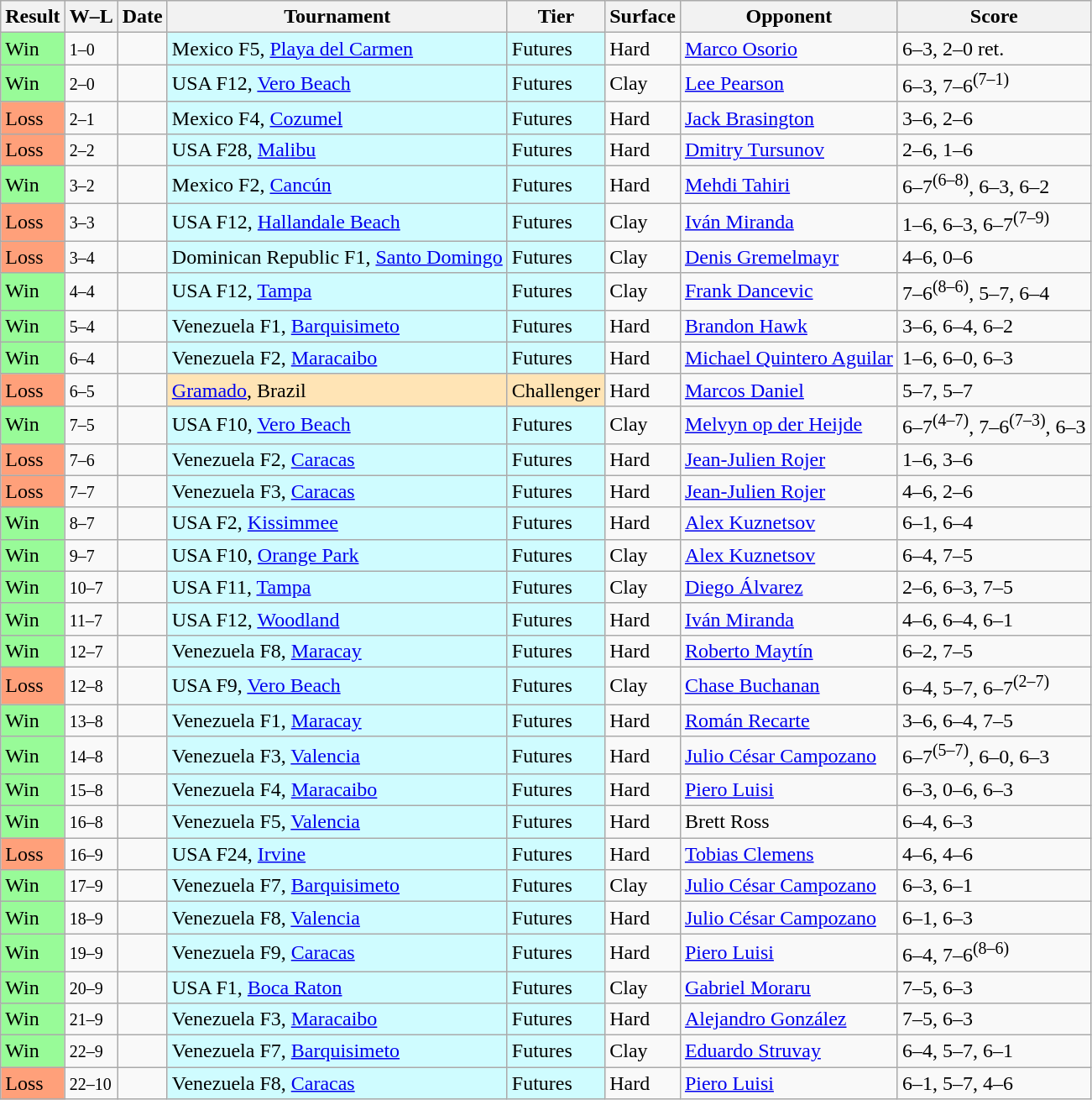<table class="sortable wikitable">
<tr>
<th>Result</th>
<th class="unsortable">W–L</th>
<th>Date</th>
<th>Tournament</th>
<th>Tier</th>
<th>Surface</th>
<th>Opponent</th>
<th class="unsortable">Score</th>
</tr>
<tr>
<td style="background:#98fb98;">Win</td>
<td><small>1–0</small></td>
<td></td>
<td style="background:#cffcff;">Mexico F5, <a href='#'>Playa del Carmen</a></td>
<td style="background:#cffcff;">Futures</td>
<td>Hard</td>
<td> <a href='#'>Marco Osorio</a></td>
<td>6–3, 2–0 ret.</td>
</tr>
<tr>
<td style="background:#98fb98;">Win</td>
<td><small>2–0</small></td>
<td></td>
<td style="background:#cffcff;">USA F12, <a href='#'>Vero Beach</a></td>
<td style="background:#cffcff;">Futures</td>
<td>Clay</td>
<td> <a href='#'>Lee Pearson</a></td>
<td>6–3, 7–6<sup>(7–1)</sup></td>
</tr>
<tr>
<td style="background:#ffa07a;">Loss</td>
<td><small>2–1</small></td>
<td></td>
<td style="background:#cffcff;">Mexico F4, <a href='#'>Cozumel</a></td>
<td style="background:#cffcff;">Futures</td>
<td>Hard</td>
<td> <a href='#'>Jack Brasington</a></td>
<td>3–6, 2–6</td>
</tr>
<tr>
<td style="background:#ffa07a;">Loss</td>
<td><small>2–2</small></td>
<td></td>
<td style="background:#cffcff;">USA F28, <a href='#'>Malibu</a></td>
<td style="background:#cffcff;">Futures</td>
<td>Hard</td>
<td> <a href='#'>Dmitry Tursunov</a></td>
<td>2–6, 1–6</td>
</tr>
<tr>
<td style="background:#98fb98;">Win</td>
<td><small>3–2</small></td>
<td></td>
<td style="background:#cffcff;">Mexico F2, <a href='#'>Cancún</a></td>
<td style="background:#cffcff;">Futures</td>
<td>Hard</td>
<td> <a href='#'>Mehdi Tahiri</a></td>
<td>6–7<sup>(6–8)</sup>, 6–3, 6–2</td>
</tr>
<tr>
<td style="background:#ffa07a;">Loss</td>
<td><small>3–3</small></td>
<td></td>
<td style="background:#cffcff;">USA F12, <a href='#'>Hallandale Beach</a></td>
<td style="background:#cffcff;">Futures</td>
<td>Clay</td>
<td> <a href='#'>Iván Miranda</a></td>
<td>1–6, 6–3, 6–7<sup>(7–9)</sup></td>
</tr>
<tr>
<td style="background:#ffa07a;">Loss</td>
<td><small>3–4</small></td>
<td></td>
<td style="background:#cffcff;">Dominican Republic F1, <a href='#'>Santo Domingo</a></td>
<td style="background:#cffcff;">Futures</td>
<td>Clay</td>
<td> <a href='#'>Denis Gremelmayr</a></td>
<td>4–6, 0–6</td>
</tr>
<tr>
<td style="background:#98fb98;">Win</td>
<td><small>4–4</small></td>
<td></td>
<td style="background:#cffcff;">USA F12, <a href='#'>Tampa</a></td>
<td style="background:#cffcff;">Futures</td>
<td>Clay</td>
<td> <a href='#'>Frank Dancevic</a></td>
<td>7–6<sup>(8–6)</sup>, 5–7, 6–4</td>
</tr>
<tr>
<td style="background:#98fb98;">Win</td>
<td><small>5–4</small></td>
<td></td>
<td style="background:#cffcff;">Venezuela F1, <a href='#'>Barquisimeto</a></td>
<td style="background:#cffcff;">Futures</td>
<td>Hard</td>
<td> <a href='#'>Brandon Hawk</a></td>
<td>3–6, 6–4, 6–2</td>
</tr>
<tr>
<td style="background:#98fb98;">Win</td>
<td><small>6–4</small></td>
<td></td>
<td style="background:#cffcff;">Venezuela F2, <a href='#'>Maracaibo</a></td>
<td style="background:#cffcff;">Futures</td>
<td>Hard</td>
<td> <a href='#'>Michael Quintero Aguilar</a></td>
<td>1–6, 6–0, 6–3</td>
</tr>
<tr>
<td style="background:#ffa07a;">Loss</td>
<td><small>6–5</small></td>
<td></td>
<td style="background:moccasin;"><a href='#'>Gramado</a>, Brazil</td>
<td style="background:moccasin;">Challenger</td>
<td>Hard</td>
<td> <a href='#'>Marcos Daniel</a></td>
<td>5–7, 5–7</td>
</tr>
<tr>
<td style="background:#98fb98;">Win</td>
<td><small>7–5</small></td>
<td></td>
<td style="background:#cffcff;">USA F10, <a href='#'>Vero Beach</a></td>
<td style="background:#cffcff;">Futures</td>
<td>Clay</td>
<td> <a href='#'>Melvyn op der Heijde</a></td>
<td>6–7<sup>(4–7)</sup>, 7–6<sup>(7–3)</sup>, 6–3</td>
</tr>
<tr>
<td style="background:#ffa07a;">Loss</td>
<td><small>7–6</small></td>
<td></td>
<td style="background:#cffcff;">Venezuela F2, <a href='#'>Caracas</a></td>
<td style="background:#cffcff;">Futures</td>
<td>Hard</td>
<td> <a href='#'>Jean-Julien Rojer</a></td>
<td>1–6, 3–6</td>
</tr>
<tr>
<td style="background:#ffa07a;">Loss</td>
<td><small>7–7</small></td>
<td></td>
<td style="background:#cffcff;">Venezuela F3, <a href='#'>Caracas</a></td>
<td style="background:#cffcff;">Futures</td>
<td>Hard</td>
<td> <a href='#'>Jean-Julien Rojer</a></td>
<td>4–6, 2–6</td>
</tr>
<tr>
<td style="background:#98fb98;">Win</td>
<td><small>8–7</small></td>
<td></td>
<td style="background:#cffcff;">USA F2, <a href='#'>Kissimmee</a></td>
<td style="background:#cffcff;">Futures</td>
<td>Hard</td>
<td> <a href='#'>Alex Kuznetsov</a></td>
<td>6–1, 6–4</td>
</tr>
<tr>
<td style="background:#98fb98;">Win</td>
<td><small>9–7</small></td>
<td></td>
<td style="background:#cffcff;">USA F10, <a href='#'>Orange Park</a></td>
<td style="background:#cffcff;">Futures</td>
<td>Clay</td>
<td> <a href='#'>Alex Kuznetsov</a></td>
<td>6–4, 7–5</td>
</tr>
<tr>
<td style="background:#98fb98;">Win</td>
<td><small>10–7</small></td>
<td></td>
<td style="background:#cffcff;">USA F11, <a href='#'>Tampa</a></td>
<td style="background:#cffcff;">Futures</td>
<td>Clay</td>
<td> <a href='#'>Diego Álvarez</a></td>
<td>2–6, 6–3, 7–5</td>
</tr>
<tr>
<td style="background:#98fb98;">Win</td>
<td><small>11–7</small></td>
<td></td>
<td style="background:#cffcff;">USA F12, <a href='#'>Woodland</a></td>
<td style="background:#cffcff;">Futures</td>
<td>Hard</td>
<td> <a href='#'>Iván Miranda</a></td>
<td>4–6, 6–4, 6–1</td>
</tr>
<tr>
<td style="background:#98fb98;">Win</td>
<td><small>12–7</small></td>
<td></td>
<td style="background:#cffcff;">Venezuela F8, <a href='#'>Maracay</a></td>
<td style="background:#cffcff;">Futures</td>
<td>Hard</td>
<td> <a href='#'>Roberto Maytín</a></td>
<td>6–2, 7–5</td>
</tr>
<tr>
<td style="background:#ffa07a;">Loss</td>
<td><small>12–8</small></td>
<td></td>
<td style="background:#cffcff;">USA F9, <a href='#'>Vero Beach</a></td>
<td style="background:#cffcff;">Futures</td>
<td>Clay</td>
<td> <a href='#'>Chase Buchanan</a></td>
<td>6–4, 5–7, 6–7<sup>(2–7)</sup></td>
</tr>
<tr>
<td style="background:#98fb98;">Win</td>
<td><small>13–8</small></td>
<td></td>
<td style="background:#cffcff;">Venezuela F1, <a href='#'>Maracay</a></td>
<td style="background:#cffcff;">Futures</td>
<td>Hard</td>
<td> <a href='#'>Román Recarte</a></td>
<td>3–6, 6–4, 7–5</td>
</tr>
<tr>
<td style="background:#98fb98;">Win</td>
<td><small>14–8</small></td>
<td></td>
<td style="background:#cffcff;">Venezuela F3, <a href='#'>Valencia</a></td>
<td style="background:#cffcff;">Futures</td>
<td>Hard</td>
<td> <a href='#'>Julio César Campozano</a></td>
<td>6–7<sup>(5–7)</sup>, 6–0, 6–3</td>
</tr>
<tr>
<td style="background:#98fb98;">Win</td>
<td><small>15–8</small></td>
<td></td>
<td style="background:#cffcff;">Venezuela F4, <a href='#'>Maracaibo</a></td>
<td style="background:#cffcff;">Futures</td>
<td>Hard</td>
<td> <a href='#'>Piero Luisi</a></td>
<td>6–3, 0–6, 6–3</td>
</tr>
<tr>
<td style="background:#98fb98;">Win</td>
<td><small>16–8</small></td>
<td></td>
<td style="background:#cffcff;">Venezuela F5, <a href='#'>Valencia</a></td>
<td style="background:#cffcff;">Futures</td>
<td>Hard</td>
<td> Brett Ross</td>
<td>6–4, 6–3</td>
</tr>
<tr>
<td style="background:#ffa07a;">Loss</td>
<td><small>16–9</small></td>
<td></td>
<td style="background:#cffcff;">USA F24, <a href='#'>Irvine</a></td>
<td style="background:#cffcff;">Futures</td>
<td>Hard</td>
<td> <a href='#'>Tobias Clemens</a></td>
<td>4–6, 4–6</td>
</tr>
<tr>
<td style="background:#98fb98;">Win</td>
<td><small>17–9</small></td>
<td></td>
<td style="background:#cffcff;">Venezuela F7, <a href='#'>Barquisimeto</a></td>
<td style="background:#cffcff;">Futures</td>
<td>Clay</td>
<td> <a href='#'>Julio César Campozano</a></td>
<td>6–3, 6–1</td>
</tr>
<tr>
<td style="background:#98fb98;">Win</td>
<td><small>18–9</small></td>
<td></td>
<td style="background:#cffcff;">Venezuela F8, <a href='#'>Valencia</a></td>
<td style="background:#cffcff;">Futures</td>
<td>Hard</td>
<td> <a href='#'>Julio César Campozano</a></td>
<td>6–1, 6–3</td>
</tr>
<tr>
<td style="background:#98fb98;">Win</td>
<td><small>19–9</small></td>
<td></td>
<td style="background:#cffcff;">Venezuela F9, <a href='#'>Caracas</a></td>
<td style="background:#cffcff;">Futures</td>
<td>Hard</td>
<td> <a href='#'>Piero Luisi</a></td>
<td>6–4, 7–6<sup>(8–6)</sup></td>
</tr>
<tr>
<td style="background:#98fb98;">Win</td>
<td><small>20–9</small></td>
<td></td>
<td style="background:#cffcff;">USA F1, <a href='#'>Boca Raton</a></td>
<td style="background:#cffcff;">Futures</td>
<td>Clay</td>
<td> <a href='#'>Gabriel Moraru</a></td>
<td>7–5, 6–3</td>
</tr>
<tr>
<td style="background:#98fb98;">Win</td>
<td><small>21–9</small></td>
<td></td>
<td style="background:#cffcff;">Venezuela F3, <a href='#'>Maracaibo</a></td>
<td style="background:#cffcff;">Futures</td>
<td>Hard</td>
<td> <a href='#'>Alejandro González</a></td>
<td>7–5, 6–3</td>
</tr>
<tr>
<td style="background:#98fb98;">Win</td>
<td><small>22–9</small></td>
<td></td>
<td style="background:#cffcff;">Venezuela F7, <a href='#'>Barquisimeto</a></td>
<td style="background:#cffcff;">Futures</td>
<td>Clay</td>
<td> <a href='#'>Eduardo Struvay</a></td>
<td>6–4, 5–7, 6–1</td>
</tr>
<tr>
<td style="background:#ffa07a;">Loss</td>
<td><small>22–10</small></td>
<td></td>
<td style="background:#cffcff;">Venezuela F8, <a href='#'>Caracas</a></td>
<td style="background:#cffcff;">Futures</td>
<td>Hard</td>
<td> <a href='#'>Piero Luisi</a></td>
<td>6–1, 5–7, 4–6</td>
</tr>
</table>
